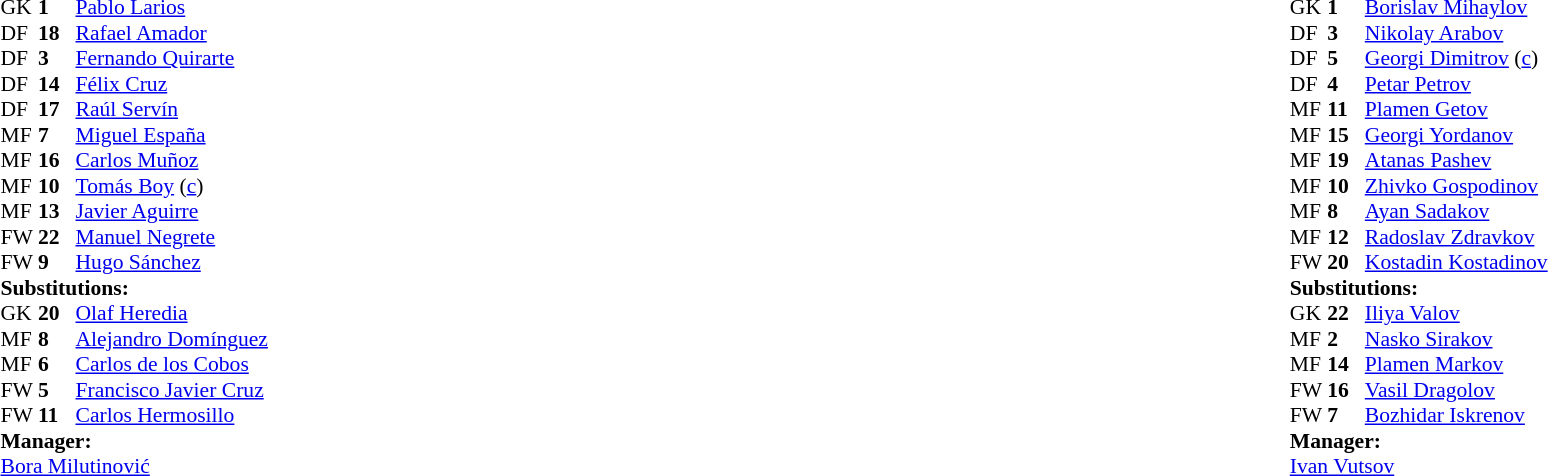<table width="100%">
<tr>
<td valign="top" width="50%"><br><table style="font-size: 90%" cellspacing="0" cellpadding="0">
<tr>
<th width="25"></th>
<th width="25"></th>
</tr>
<tr>
<td>GK</td>
<td><strong>1</strong></td>
<td><a href='#'>Pablo Larios</a></td>
</tr>
<tr>
<td>DF</td>
<td><strong>18</strong></td>
<td><a href='#'>Rafael Amador</a></td>
</tr>
<tr>
<td>DF</td>
<td><strong>3</strong></td>
<td><a href='#'>Fernando Quirarte</a></td>
</tr>
<tr>
<td>DF</td>
<td><strong>14</strong></td>
<td><a href='#'>Félix Cruz</a></td>
</tr>
<tr>
<td>DF</td>
<td><strong>17</strong></td>
<td><a href='#'>Raúl Servín</a></td>
</tr>
<tr>
<td>MF</td>
<td><strong>7</strong></td>
<td><a href='#'>Miguel España</a></td>
</tr>
<tr>
<td>MF</td>
<td><strong>16</strong></td>
<td><a href='#'>Carlos Muñoz</a></td>
</tr>
<tr>
<td>MF</td>
<td><strong>10</strong></td>
<td><a href='#'>Tomás Boy</a> (<a href='#'>c</a>)</td>
<td></td>
<td></td>
</tr>
<tr>
<td>MF</td>
<td><strong>13</strong></td>
<td><a href='#'>Javier Aguirre</a></td>
</tr>
<tr>
<td>FW</td>
<td><strong>22</strong></td>
<td><a href='#'>Manuel Negrete</a></td>
</tr>
<tr>
<td>FW</td>
<td><strong>9</strong></td>
<td><a href='#'>Hugo Sánchez</a></td>
</tr>
<tr>
<td colspan=3><strong>Substitutions:</strong></td>
</tr>
<tr>
<td>GK</td>
<td><strong>20</strong></td>
<td><a href='#'>Olaf Heredia</a></td>
<td></td>
<td></td>
</tr>
<tr>
<td>MF</td>
<td><strong>8</strong></td>
<td><a href='#'>Alejandro Domínguez</a></td>
<td></td>
<td></td>
</tr>
<tr>
<td>MF</td>
<td><strong>6</strong></td>
<td><a href='#'>Carlos de los Cobos</a></td>
<td></td>
<td></td>
</tr>
<tr>
<td>FW</td>
<td><strong>5</strong></td>
<td><a href='#'>Francisco Javier Cruz</a></td>
<td></td>
<td></td>
</tr>
<tr>
<td>FW</td>
<td><strong>11</strong></td>
<td><a href='#'>Carlos Hermosillo</a></td>
<td></td>
<td></td>
</tr>
<tr>
<td colspan=3><strong>Manager:</strong></td>
</tr>
<tr>
<td colspan=4> <a href='#'>Bora Milutinović</a></td>
</tr>
</table>
</td>
<td valign="top"></td>
<td valign="top" width="50%"><br><table style="font-size: 90%" cellspacing="0" cellpadding="0" align="center">
<tr>
<th width=25></th>
<th width=25></th>
</tr>
<tr>
<td>GK</td>
<td><strong>1</strong></td>
<td><a href='#'>Borislav Mihaylov</a></td>
</tr>
<tr>
<td>DF</td>
<td><strong>3</strong></td>
<td><a href='#'>Nikolay Arabov</a></td>
<td></td>
</tr>
<tr>
<td>DF</td>
<td><strong>5</strong></td>
<td><a href='#'>Georgi Dimitrov</a> (<a href='#'>c</a>)</td>
</tr>
<tr>
<td>DF</td>
<td><strong>4</strong></td>
<td><a href='#'>Petar Petrov</a></td>
</tr>
<tr>
<td>MF</td>
<td><strong>11</strong></td>
<td><a href='#'>Plamen Getov</a></td>
<td></td>
<td></td>
</tr>
<tr>
<td>MF</td>
<td><strong>15</strong></td>
<td><a href='#'>Georgi Yordanov</a></td>
</tr>
<tr>
<td>MF</td>
<td><strong>19</strong></td>
<td><a href='#'>Atanas Pashev</a></td>
<td></td>
<td></td>
</tr>
<tr>
<td>MF</td>
<td><strong>10</strong></td>
<td><a href='#'>Zhivko Gospodinov</a></td>
</tr>
<tr>
<td>MF</td>
<td><strong>8</strong></td>
<td><a href='#'>Ayan Sadakov</a></td>
</tr>
<tr>
<td>MF</td>
<td><strong>12</strong></td>
<td><a href='#'>Radoslav Zdravkov</a></td>
</tr>
<tr>
<td>FW</td>
<td><strong>20</strong></td>
<td><a href='#'>Kostadin Kostadinov</a></td>
</tr>
<tr>
<td colspan=3><strong>Substitutions:</strong></td>
</tr>
<tr>
<td>GK</td>
<td><strong>22</strong></td>
<td><a href='#'>Iliya Valov</a></td>
<td></td>
<td></td>
</tr>
<tr>
<td>MF</td>
<td><strong>2</strong></td>
<td><a href='#'>Nasko Sirakov</a></td>
<td></td>
<td></td>
</tr>
<tr>
<td>MF</td>
<td><strong>14</strong></td>
<td><a href='#'>Plamen Markov</a></td>
<td></td>
<td></td>
</tr>
<tr>
<td>FW</td>
<td><strong>16</strong></td>
<td><a href='#'>Vasil Dragolov</a></td>
<td></td>
<td></td>
</tr>
<tr>
<td>FW</td>
<td><strong>7</strong></td>
<td><a href='#'>Bozhidar Iskrenov</a></td>
<td></td>
<td></td>
</tr>
<tr>
<td colspan=3><strong>Manager:</strong></td>
</tr>
<tr>
<td colspan=3><a href='#'>Ivan Vutsov</a></td>
</tr>
</table>
</td>
</tr>
</table>
